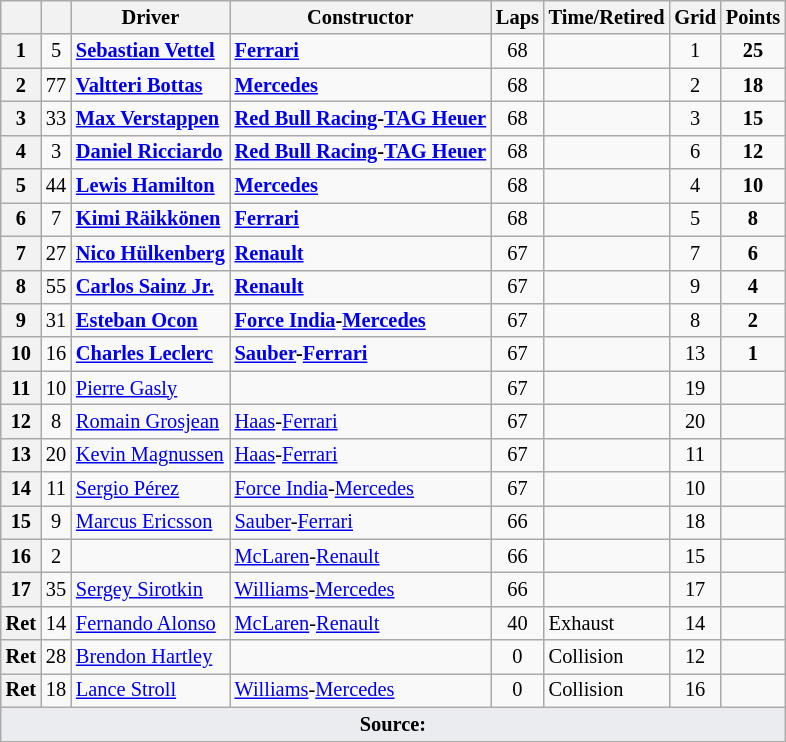<table class="wikitable sortable" style="font-size: 85%;">
<tr>
<th></th>
<th></th>
<th>Driver</th>
<th>Constructor</th>
<th class="unsortable">Laps</th>
<th class="unsortable">Time/Retired</th>
<th>Grid</th>
<th>Points</th>
</tr>
<tr>
<th>1</th>
<td align="center">5</td>
<td data-sort-value="VET"> <strong><a href='#'>Sebastian Vettel</a></strong></td>
<td><strong><a href='#'>Ferrari</a></strong></td>
<td align="center">68</td>
<td></td>
<td align="center">1</td>
<td align="center"><strong>25</strong></td>
</tr>
<tr>
<th>2</th>
<td align="center">77</td>
<td data-sort-value="BOT"> <strong><a href='#'>Valtteri Bottas</a></strong></td>
<td><strong><a href='#'>Mercedes</a></strong></td>
<td align="center">68</td>
<td></td>
<td align="center">2</td>
<td align="center"><strong>18</strong></td>
</tr>
<tr>
<th>3</th>
<td align="center">33</td>
<td data-sort-value="VER"> <strong><a href='#'>Max Verstappen</a></strong></td>
<td><strong><a href='#'>Red Bull Racing</a>-<a href='#'>TAG Heuer</a></strong></td>
<td align="center">68</td>
<td></td>
<td align="center">3</td>
<td align="center"><strong>15</strong></td>
</tr>
<tr>
<th>4</th>
<td align="center">3</td>
<td data-sort-value="RIC"> <strong><a href='#'>Daniel Ricciardo</a></strong></td>
<td><strong><a href='#'>Red Bull Racing</a>-<a href='#'>TAG Heuer</a></strong></td>
<td align="center">68</td>
<td></td>
<td align="center">6</td>
<td align="center"><strong>12</strong></td>
</tr>
<tr>
<th>5</th>
<td align="center">44</td>
<td data-sort-value="HAM"> <strong><a href='#'>Lewis Hamilton</a></strong></td>
<td><strong><a href='#'>Mercedes</a></strong></td>
<td align="center">68</td>
<td></td>
<td align="center">4</td>
<td align="center"><strong>10</strong></td>
</tr>
<tr>
<th>6</th>
<td align="center">7</td>
<td data-sort-value="RAI"> <strong><a href='#'>Kimi Räikkönen</a></strong></td>
<td><strong><a href='#'>Ferrari</a></strong></td>
<td align="center">68</td>
<td></td>
<td align="center">5</td>
<td align="center"><strong>8</strong></td>
</tr>
<tr>
<th>7</th>
<td align="center">27</td>
<td data-sort-value="HUL"> <strong><a href='#'>Nico Hülkenberg</a></strong></td>
<td><strong><a href='#'>Renault</a></strong></td>
<td align="center">67</td>
<td></td>
<td align="center">7</td>
<td align="center"><strong>6</strong></td>
</tr>
<tr>
<th>8</th>
<td align="center">55</td>
<td data-sort-value="SAI"><strong> <a href='#'>Carlos Sainz Jr.</a></strong></td>
<td><strong><a href='#'>Renault</a></strong></td>
<td align="center">67</td>
<td></td>
<td align="center">9</td>
<td align="center"><strong>4</strong></td>
</tr>
<tr>
<th>9</th>
<td align="center">31</td>
<td data-sort-value="OCO"> <strong><a href='#'>Esteban Ocon</a></strong></td>
<td><strong><a href='#'>Force India</a>-<a href='#'>Mercedes</a></strong></td>
<td align="center">67</td>
<td></td>
<td align="center">8</td>
<td align="center"><strong>2</strong></td>
</tr>
<tr>
<th>10</th>
<td align="center">16</td>
<td data-sort-value="LEC"> <strong><a href='#'>Charles Leclerc</a> </strong></td>
<td><strong><a href='#'>Sauber</a>-<a href='#'>Ferrari</a></strong></td>
<td align="center">67</td>
<td></td>
<td align="center">13</td>
<td align="center"><strong>1</strong></td>
</tr>
<tr>
<th>11</th>
<td align="center">10</td>
<td data-sort-value="GAS"> <a href='#'>Pierre Gasly</a></td>
<td></td>
<td align="center">67</td>
<td></td>
<td align="center">19</td>
<td align="center"></td>
</tr>
<tr>
<th>12</th>
<td align="center">8</td>
<td data-sort-value="GRO"> <a href='#'>Romain Grosjean</a></td>
<td><a href='#'>Haas</a>-<a href='#'>Ferrari</a></td>
<td align="center">67</td>
<td></td>
<td align="center">20</td>
<td align="center"></td>
</tr>
<tr>
<th>13</th>
<td align="center">20</td>
<td data-sort-value="MAG"> <a href='#'>Kevin Magnussen</a></td>
<td><a href='#'>Haas</a>-<a href='#'>Ferrari</a></td>
<td align="center">67</td>
<td></td>
<td align="center">11</td>
<td align="center"></td>
</tr>
<tr>
<th>14</th>
<td align="center">11</td>
<td data-sort-value="PER"> <a href='#'>Sergio Pérez</a></td>
<td><a href='#'>Force India</a>-<a href='#'>Mercedes</a></td>
<td align="center">67</td>
<td></td>
<td align="center">10</td>
<td align="center"></td>
</tr>
<tr>
<th>15</th>
<td align="center">9</td>
<td data-sort-value="ERI"> <a href='#'>Marcus Ericsson</a></td>
<td><a href='#'>Sauber</a>-<a href='#'>Ferrari</a></td>
<td align="center">66</td>
<td></td>
<td align="center">18</td>
<td align="center"></td>
</tr>
<tr>
<th>16</th>
<td align="center">2</td>
<td data-sort-value="VAN"></td>
<td><a href='#'>McLaren</a>-<a href='#'>Renault</a></td>
<td align="center">66</td>
<td></td>
<td align="center">15</td>
<td align="center"></td>
</tr>
<tr>
<th>17</th>
<td align="center">35</td>
<td data-sort-value="SIR"> <a href='#'>Sergey Sirotkin</a></td>
<td><a href='#'>Williams</a>-<a href='#'>Mercedes</a></td>
<td align="center">66</td>
<td></td>
<td align="center">17</td>
<td align="center"></td>
</tr>
<tr>
<th data-sort-value="18">Ret</th>
<td align="center">14</td>
<td data-sort-value="ALO"> <a href='#'>Fernando Alonso</a></td>
<td><a href='#'>McLaren</a>-<a href='#'>Renault</a></td>
<td align="center">40</td>
<td>Exhaust</td>
<td align="center">14</td>
<td align="center"></td>
</tr>
<tr>
<th data-sort-value="19">Ret</th>
<td align="center">28</td>
<td data-sort-value="HAR"> <a href='#'>Brendon Hartley</a></td>
<td></td>
<td align="center">0</td>
<td>Collision</td>
<td align="center">12</td>
<td align="center"></td>
</tr>
<tr>
<th data-sort-value="20">Ret</th>
<td align="center">18</td>
<td data-sort-value="STR"> <a href='#'>Lance Stroll</a></td>
<td><a href='#'>Williams</a>-<a href='#'>Mercedes</a></td>
<td align="center">0</td>
<td>Collision</td>
<td align="center">16</td>
<td align="center"></td>
</tr>
<tr class="sortbottom">
<td style="background:#eaecf0; text-align:center;" colspan="8"><strong>Source:</strong></td>
</tr>
<tr>
</tr>
</table>
